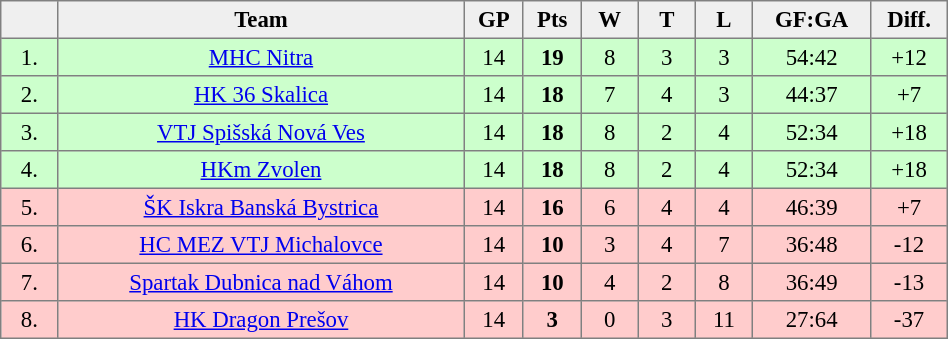<table cellpadding="3" cellspacing="0" border="1" style="font-size: 95%; text-align: center; border: gray solid 1px; border-collapse: collapse;" width="50%">
<tr bgcolor=#efefef>
<th width="20"></th>
<th width="185">Team</th>
<th width="20">GP</th>
<th width="20">Pts</th>
<th width="20">W</th>
<th width="20">T</th>
<th width="20">L</th>
<th width="20">GF:GA</th>
<th width="20">Diff.</th>
</tr>
<tr align="center" bgcolor="#ccffcc">
<td>1.</td>
<td><a href='#'>MHC Nitra</a></td>
<td>14</td>
<td><strong>19</strong></td>
<td>8</td>
<td>3</td>
<td>3</td>
<td>54:42</td>
<td>+12</td>
</tr>
<tr align="center" bgcolor="#ccffcc">
<td>2.</td>
<td><a href='#'>HK 36 Skalica</a></td>
<td>14</td>
<td><strong>18</strong></td>
<td>7</td>
<td>4</td>
<td>3</td>
<td>44:37</td>
<td>+7</td>
</tr>
<tr align="center" bgcolor="#ccffcc">
<td>3.</td>
<td><a href='#'>VTJ Spišská Nová Ves</a></td>
<td>14</td>
<td><strong>18</strong></td>
<td>8</td>
<td>2</td>
<td>4</td>
<td>52:34</td>
<td>+18</td>
</tr>
<tr align="center" bgcolor="#ccffcc">
<td>4.</td>
<td><a href='#'>HKm Zvolen</a></td>
<td>14</td>
<td><strong>18</strong></td>
<td>8</td>
<td>2</td>
<td>4</td>
<td>52:34</td>
<td>+18</td>
</tr>
<tr align="center" bgcolor="#ffcccc">
<td>5.</td>
<td><a href='#'>ŠK Iskra Banská Bystrica</a></td>
<td>14</td>
<td><strong>16</strong></td>
<td>6</td>
<td>4</td>
<td>4</td>
<td>46:39</td>
<td>+7</td>
</tr>
<tr align="center" bgcolor="#ffcccc">
<td>6.</td>
<td><a href='#'>HC MEZ VTJ Michalovce</a></td>
<td>14</td>
<td><strong>10</strong></td>
<td>3</td>
<td>4</td>
<td>7</td>
<td>36:48</td>
<td>-12</td>
</tr>
<tr align="center" bgcolor="#ffcccc">
<td>7.</td>
<td><a href='#'>Spartak Dubnica nad Váhom</a></td>
<td>14</td>
<td><strong>10</strong></td>
<td>4</td>
<td>2</td>
<td>8</td>
<td>36:49</td>
<td>-13</td>
</tr>
<tr align="center" bgcolor="#ffcccc">
<td>8.</td>
<td><a href='#'>HK Dragon Prešov</a></td>
<td>14</td>
<td><strong>3</strong></td>
<td>0</td>
<td>3</td>
<td>11</td>
<td>27:64</td>
<td>-37</td>
</tr>
</table>
